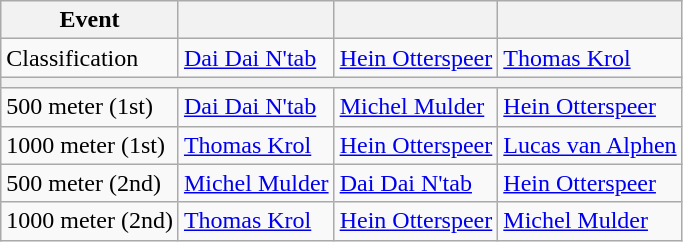<table class="wikitable">
<tr>
<th>Event</th>
<th></th>
<th></th>
<th></th>
</tr>
<tr>
<td>Classification</td>
<td><a href='#'>Dai Dai N'tab</a></td>
<td><a href='#'>Hein Otterspeer</a></td>
<td><a href='#'>Thomas Krol</a></td>
</tr>
<tr>
<th Colspan=4></th>
</tr>
<tr>
<td>500 meter (1st)</td>
<td><a href='#'>Dai Dai N'tab</a></td>
<td><a href='#'>Michel Mulder</a></td>
<td><a href='#'>Hein Otterspeer</a></td>
</tr>
<tr>
<td>1000 meter (1st)</td>
<td><a href='#'>Thomas Krol</a></td>
<td><a href='#'>Hein Otterspeer</a></td>
<td><a href='#'>Lucas van Alphen</a></td>
</tr>
<tr>
<td>500 meter (2nd)</td>
<td><a href='#'>Michel Mulder</a></td>
<td><a href='#'>Dai Dai N'tab</a></td>
<td><a href='#'>Hein Otterspeer</a></td>
</tr>
<tr>
<td>1000 meter (2nd)</td>
<td><a href='#'>Thomas Krol</a></td>
<td><a href='#'>Hein Otterspeer</a></td>
<td><a href='#'>Michel Mulder</a></td>
</tr>
</table>
